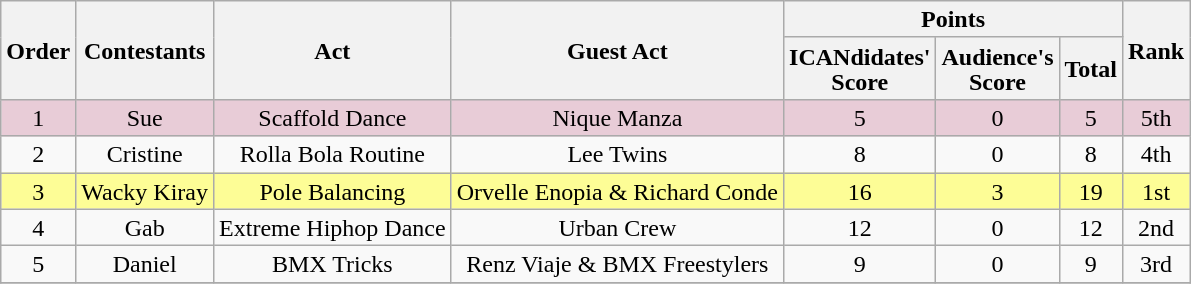<table class="wikitable" style="text-align:center; line-height:17px; width:auto;">
<tr>
<th rowspan="2">Order</th>
<th rowspan="2">Contestants</th>
<th rowspan="2">Act</th>
<th rowspan="2">Guest Act</th>
<th colspan="3">Points</th>
<th rowspan="2">Rank</th>
</tr>
<tr>
<th>ICANdidates'<br>Score</th>
<th>Audience's<br>Score</th>
<th>Total</th>
</tr>
<tr>
<td style="background: #E8CCD7">1</td>
<td style="background: #E8CCD7">Sue</td>
<td style="background: #E8CCD7">Scaffold Dance</td>
<td style="background: #E8CCD7">Nique Manza</td>
<td style="background: #E8CCD7">5</td>
<td style="background: #E8CCD7">0</td>
<td style="background: #E8CCD7">5</td>
<td style="background: #E8CCD7">5th</td>
</tr>
<tr>
<td>2</td>
<td>Cristine</td>
<td>Rolla Bola Routine</td>
<td>Lee Twins</td>
<td>8</td>
<td>0</td>
<td>8</td>
<td>4th</td>
</tr>
<tr>
<td style="background:#FDFD96">3</td>
<td style="background:#FDFD96">Wacky Kiray</td>
<td style="background:#FDFD96">Pole Balancing</td>
<td style="background:#FDFD96">Orvelle Enopia & Richard Conde</td>
<td style="background:#FDFD96">16</td>
<td style="background:#FDFD96">3</td>
<td style="background:#FDFD96">19</td>
<td style="background:#FDFD96">1st</td>
</tr>
<tr>
<td>4</td>
<td>Gab</td>
<td>Extreme Hiphop Dance</td>
<td>Urban Crew</td>
<td>12</td>
<td>0</td>
<td>12</td>
<td>2nd</td>
</tr>
<tr>
<td>5</td>
<td>Daniel</td>
<td>BMX Tricks</td>
<td>Renz Viaje & BMX Freestylers</td>
<td>9</td>
<td>0</td>
<td>9</td>
<td>3rd</td>
</tr>
<tr>
</tr>
</table>
